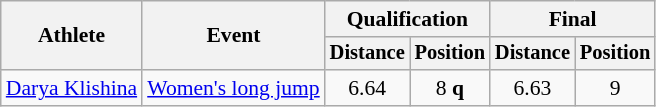<table class=wikitable style="font-size:90%">
<tr>
<th rowspan="2">Athlete</th>
<th rowspan="2">Event</th>
<th colspan="2">Qualification</th>
<th colspan="2">Final</th>
</tr>
<tr style="font-size:95%">
<th>Distance</th>
<th>Position</th>
<th>Distance</th>
<th>Position</th>
</tr>
<tr align=center>
<td align=left><a href='#'>Darya Klishina</a></td>
<td align=left><a href='#'>Women's long jump</a></td>
<td>6.64</td>
<td>8  <strong>q</strong></td>
<td>6.63</td>
<td>9</td>
</tr>
</table>
